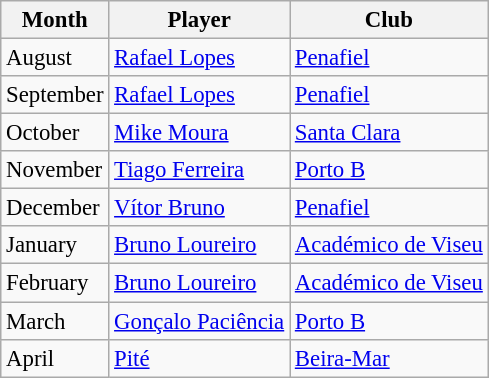<table class="wikitable" style="font-size:95%">
<tr>
<th>Month</th>
<th>Player</th>
<th>Club</th>
</tr>
<tr>
<td>August</td>
<td> <a href='#'>Rafael Lopes</a></td>
<td><a href='#'>Penafiel</a></td>
</tr>
<tr>
<td>September</td>
<td> <a href='#'>Rafael Lopes</a></td>
<td><a href='#'>Penafiel</a></td>
</tr>
<tr>
<td>October</td>
<td> <a href='#'>Mike Moura</a></td>
<td><a href='#'>Santa Clara</a></td>
</tr>
<tr>
<td>November</td>
<td> <a href='#'>Tiago Ferreira</a></td>
<td><a href='#'>Porto B</a></td>
</tr>
<tr>
<td>December</td>
<td> <a href='#'>Vítor Bruno</a></td>
<td><a href='#'>Penafiel</a></td>
</tr>
<tr>
<td>January</td>
<td> <a href='#'>Bruno Loureiro</a></td>
<td><a href='#'>Académico de Viseu</a></td>
</tr>
<tr>
<td>February</td>
<td> <a href='#'>Bruno Loureiro</a></td>
<td><a href='#'>Académico de Viseu</a></td>
</tr>
<tr>
<td>March</td>
<td> <a href='#'>Gonçalo Paciência</a></td>
<td><a href='#'>Porto B</a></td>
</tr>
<tr>
<td>April</td>
<td> <a href='#'>Pité</a></td>
<td><a href='#'>Beira-Mar</a></td>
</tr>
</table>
